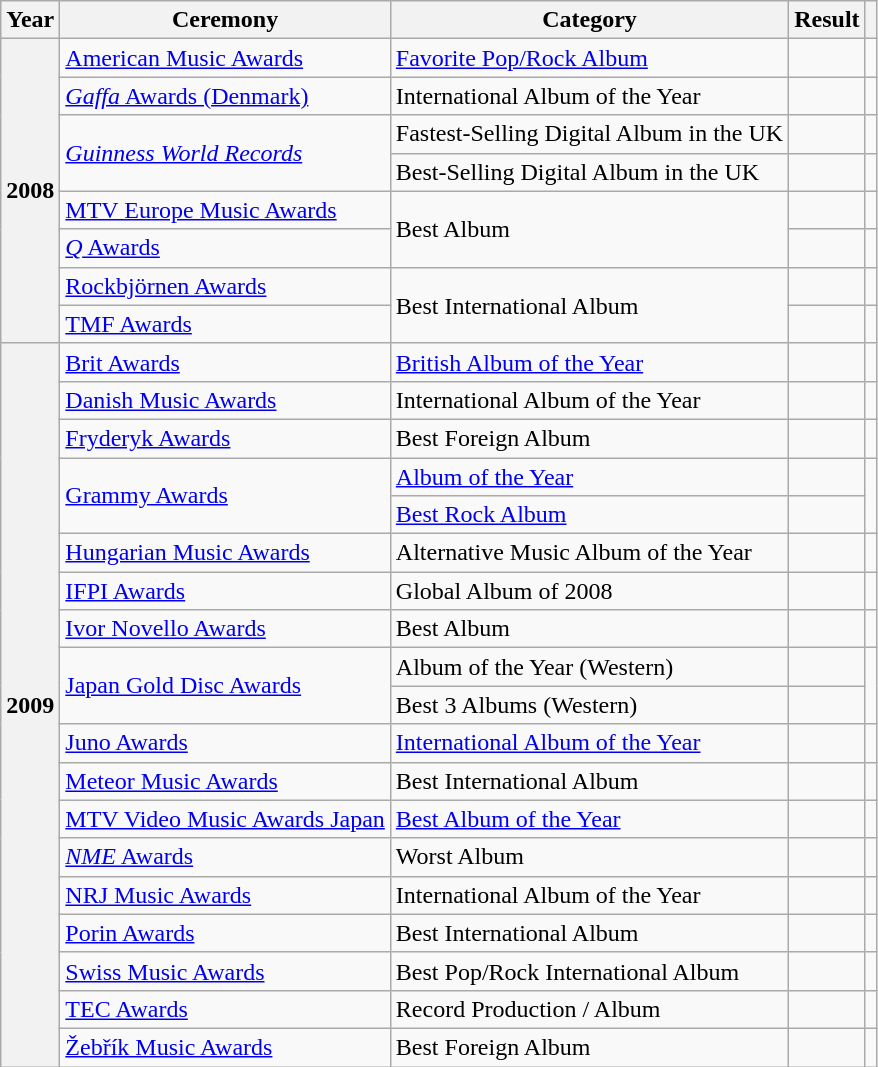<table class="wikitable sortable plainrowheaders">
<tr>
<th scope="col">Year</th>
<th scope="col">Ceremony</th>
<th scope="col">Category</th>
<th scope="col">Result</th>
<th scope="col" class="unsortable"></th>
</tr>
<tr>
<th rowspan="8" scope="row" style="text-align:center;">2008</th>
<td><a href='#'>American Music Awards</a></td>
<td><a href='#'>Favorite Pop/Rock Album</a></td>
<td></td>
<td style="text-align:center;"></td>
</tr>
<tr>
<td><a href='#'><em>Gaffa</em> Awards (Denmark)</a></td>
<td>International Album of the Year</td>
<td></td>
<td style="text-align:center;"></td>
</tr>
<tr>
<td rowspan="2"><em><a href='#'>Guinness World Records</a></em></td>
<td>Fastest-Selling Digital Album in the UK</td>
<td></td>
<td style="text-align:center;"></td>
</tr>
<tr>
<td>Best-Selling Digital Album in the UK</td>
<td></td>
<td style="text-align:center;"></td>
</tr>
<tr>
<td><a href='#'>MTV Europe Music Awards</a></td>
<td rowspan="2">Best Album</td>
<td></td>
<td style="text-align:center;"></td>
</tr>
<tr>
<td><a href='#'><em>Q</em> Awards</a></td>
<td></td>
<td style="text-align:center;"></td>
</tr>
<tr>
<td><a href='#'>Rockbjörnen Awards</a></td>
<td rowspan="2">Best International Album</td>
<td></td>
<td style="text-align:center;"></td>
</tr>
<tr>
<td><a href='#'>TMF Awards</a></td>
<td></td>
<td style="text-align:center;"></td>
</tr>
<tr>
<th rowspan="19" scope="row" style="text-align:center;">2009</th>
<td><a href='#'>Brit Awards</a></td>
<td><a href='#'>British Album of the Year</a></td>
<td></td>
<td style="text-align:center;"></td>
</tr>
<tr>
<td><a href='#'>Danish Music Awards</a></td>
<td>International Album of the Year</td>
<td></td>
<td style="text-align:center;"></td>
</tr>
<tr>
<td><a href='#'>Fryderyk Awards</a></td>
<td>Best Foreign Album</td>
<td></td>
<td style="text-align:center;"></td>
</tr>
<tr>
<td rowspan="2"><a href='#'>Grammy Awards</a></td>
<td><a href='#'>Album of the Year</a></td>
<td></td>
<td rowspan="2" style="text-align:center;"></td>
</tr>
<tr>
<td><a href='#'>Best Rock Album</a></td>
<td></td>
</tr>
<tr>
<td><a href='#'>Hungarian Music Awards</a></td>
<td>Alternative Music Album of the Year</td>
<td></td>
<td style="text-align:center;"></td>
</tr>
<tr>
<td><a href='#'>IFPI Awards</a></td>
<td>Global Album of 2008</td>
<td></td>
<td style="text-align:center;"></td>
</tr>
<tr>
<td><a href='#'>Ivor Novello Awards</a></td>
<td>Best Album</td>
<td></td>
<td style="text-align:center;"></td>
</tr>
<tr>
<td rowspan="2"><a href='#'>Japan Gold Disc Awards</a></td>
<td>Album of the Year (Western)</td>
<td></td>
<td rowspan="2" style="text-align:center;"></td>
</tr>
<tr>
<td>Best 3 Albums (Western)</td>
<td></td>
</tr>
<tr>
<td><a href='#'>Juno Awards</a></td>
<td><a href='#'>International Album of the Year</a></td>
<td></td>
<td style="text-align:center;"></td>
</tr>
<tr>
<td><a href='#'>Meteor Music Awards</a></td>
<td>Best International Album</td>
<td></td>
<td style="text-align:center;"></td>
</tr>
<tr>
<td><a href='#'>MTV Video Music Awards Japan</a></td>
<td><a href='#'>Best Album of the Year</a></td>
<td></td>
<td style="text-align:center;"></td>
</tr>
<tr>
<td><a href='#'><em>NME</em> Awards</a></td>
<td>Worst Album</td>
<td></td>
<td style="text-align:center;"></td>
</tr>
<tr>
<td><a href='#'>NRJ Music Awards</a></td>
<td>International Album of the Year</td>
<td></td>
<td style="text-align:center;"></td>
</tr>
<tr>
<td><a href='#'>Porin Awards</a></td>
<td>Best International Album</td>
<td></td>
<td style="text-align:center;"></td>
</tr>
<tr>
<td><a href='#'>Swiss Music Awards</a></td>
<td>Best Pop/Rock International Album</td>
<td></td>
<td style="text-align:center;"></td>
</tr>
<tr>
<td><a href='#'>TEC Awards</a></td>
<td>Record Production / Album</td>
<td></td>
<td style="text-align:center;"></td>
</tr>
<tr>
<td><a href='#'>Žebřík Music Awards</a></td>
<td>Best Foreign Album</td>
<td></td>
<td style="text-align:center;"></td>
</tr>
</table>
